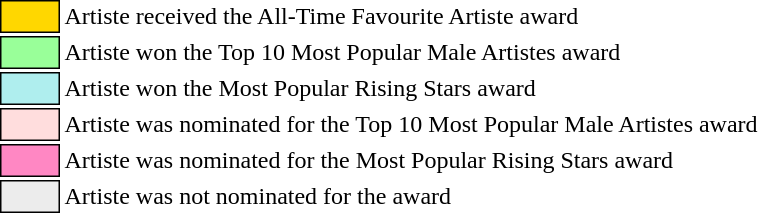<table class="toccolours" white-space: nowrap; ">
<tr>
<td style="background:gold; border:1px solid black;">         </td>
<td>Artiste received the All-Time Favourite Artiste award</td>
</tr>
<tr>
<td style="background:#99FF99; border:1px solid black;">         </td>
<td>Artiste won the Top 10 Most Popular Male Artistes award</td>
</tr>
<tr>
<td style="background:#afeeee; border:1px solid black;">         </td>
<td>Artiste won the Most Popular Rising Stars award</td>
</tr>
<tr>
<td style="background:#FDD; border:1px solid black;">         </td>
<td>Artiste was nominated for the Top 10 Most Popular Male Artistes award</td>
</tr>
<tr>
<td style="background:#FF87C3; border:1px solid black;">         </td>
<td>Artiste was nominated for the Most Popular Rising Stars award</td>
</tr>
<tr>
<td style="background:#ececec; border:1px solid black;">         </td>
<td>Artiste was not nominated for the award</td>
</tr>
</table>
